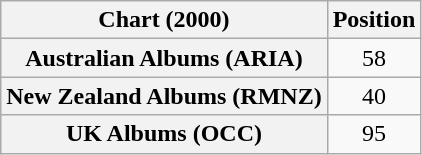<table class="wikitable sortable plainrowheaders" style="text-align:center">
<tr>
<th scope="col">Chart (2000)</th>
<th scope="col">Position</th>
</tr>
<tr>
<th scope="row">Australian Albums (ARIA)</th>
<td>58</td>
</tr>
<tr>
<th scope="row">New Zealand Albums (RMNZ)</th>
<td>40</td>
</tr>
<tr>
<th scope="row">UK Albums (OCC)</th>
<td>95</td>
</tr>
</table>
